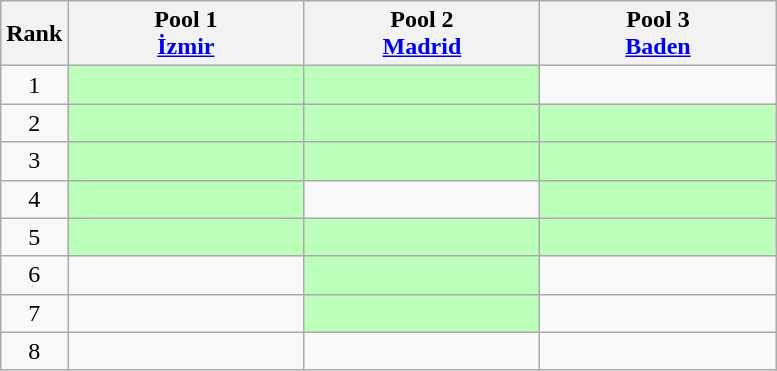<table class="wikitable" style="text-align:center">
<tr>
<th>Rank</th>
<th width=150>Pool 1<br> <a href='#'>İzmir</a></th>
<th width=150>Pool 2<br> <a href='#'>Madrid</a></th>
<th width=150>Pool 3<br> <a href='#'>Baden</a></th>
</tr>
<tr>
<td>1</td>
<td bgcolor=bbffbb align=left></td>
<td bgcolor=bbffbb align=left></td>
<td align=left></td>
</tr>
<tr>
<td>2</td>
<td bgcolor=bbffbb align=left></td>
<td bgcolor=bbffbb align=left></td>
<td bgcolor=bbffbb align=left></td>
</tr>
<tr>
<td>3</td>
<td bgcolor=bbffbb align=left></td>
<td bgcolor=bbffbb align=left></td>
<td bgcolor=bbffbb align=left></td>
</tr>
<tr>
<td>4</td>
<td bgcolor=bbffbb align=left></td>
<td align=left></td>
<td bgcolor=bbffbb align=left></td>
</tr>
<tr>
<td>5</td>
<td bgcolor=bbffbb align=left></td>
<td bgcolor=bbffbb align=left></td>
<td bgcolor=bbffbb align=left></td>
</tr>
<tr>
<td>6</td>
<td align=left></td>
<td bgcolor=bbffbb align=left></td>
<td align=left></td>
</tr>
<tr>
<td>7</td>
<td align=left></td>
<td bgcolor=bbffbb align=left></td>
<td align=left></td>
</tr>
<tr>
<td>8</td>
<td align=left></td>
<td align=left></td>
<td align=left></td>
</tr>
</table>
